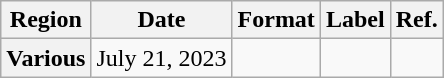<table class="wikitable plainrowheaders">
<tr>
<th>Region</th>
<th>Date</th>
<th>Format</th>
<th>Label</th>
<th>Ref.</th>
</tr>
<tr>
<th scope="row">Various</th>
<td>July 21, 2023</td>
<td></td>
<td></td>
<td></td>
</tr>
</table>
